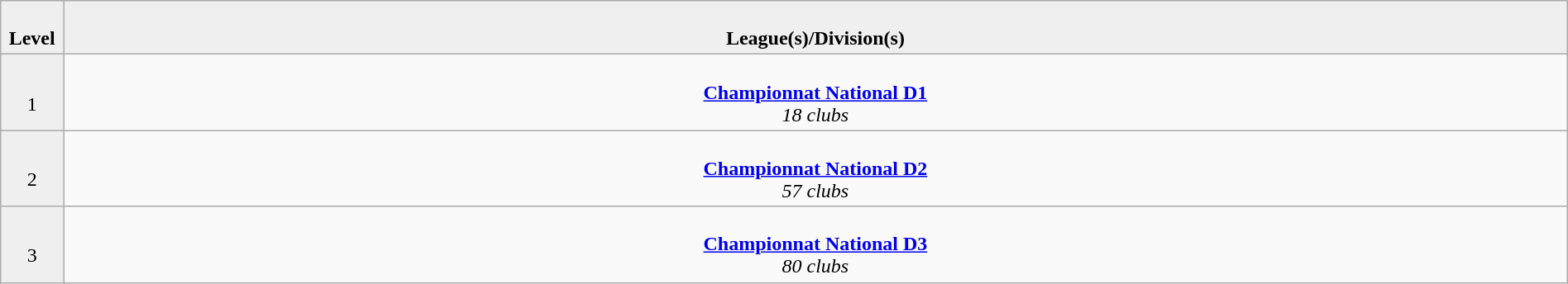<table class="wikitable" style="text-align:center; width:100%;">
<tr style="background:#efefef;">
<td style="width:4%; text-align:center;"><br><strong>Level</strong></td>
<td colspan="12"  style="width:96%; text-align:center;"><br><strong>League(s)/Division(s)</strong></td>
</tr>
<tr>
<td style="text-align:center; width:4%; background:#efefef;"><br>1</td>
<td colspan="12"  style="width:96%; text-align:center;"><br><strong><a href='#'>Championnat National D1</a></strong><br>
<em>18 clubs</em><br></td>
</tr>
<tr>
<td style="text-align:center; width:4%; background:#efefef;"><br>2</td>
<td colspan="12"  style="width:96%; text-align:center;"><br><strong><a href='#'>Championnat National D2</a></strong><br>
<em>57 clubs</em><br></td>
</tr>
<tr>
<td style="text-align:center; width:4%; background:#efefef;"><br>3</td>
<td colspan="12"  style="width:96%; text-align:center;"><br><strong><a href='#'>Championnat National D3</a></strong><br>
<em>80 clubs</em><br></td>
</tr>
</table>
